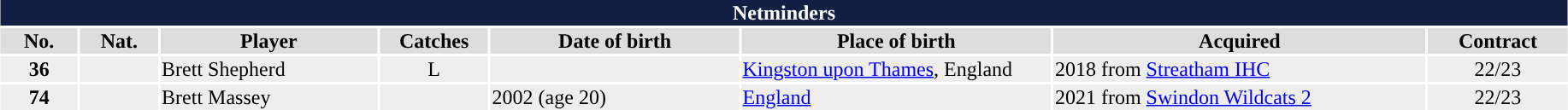<table class="toccolours"  style="width:97%; clear:both; margin:1.5em auto; text-align:center;">
<tr>
<th colspan="10" style="background:#121f42; color:white;”">Netminders</th>
</tr>
<tr style="background:#ddd;">
<th width=5%>No.</th>
<th width=5%>Nat.</th>
<th !width=22%>Player</th>
<th width=7%>Catches</th>
<th width=16%>Date of birth</th>
<th width=20%>Place of birth</th>
<th width=24%>Acquired</th>
<td><strong>Contract</strong></td>
</tr>
<tr style="background:#eee;">
<td><strong>36</strong></td>
<td></td>
<td align=left>Brett Shepherd</td>
<td>L</td>
<td align=left></td>
<td align=left><a href='#'>Kingston upon Thames</a>, England</td>
<td align=left>2018 from <a href='#'>Streatham IHC</a></td>
<td>22/23</td>
</tr>
<tr style="background:#eee;">
<td><strong>74</strong></td>
<td></td>
<td align=left>Brett Massey</td>
<td></td>
<td align=left>2002 (age 20)</td>
<td align=left><a href='#'>England</a></td>
<td align=left>2021 from <a href='#'>Swindon Wildcats 2</a></td>
<td>22/23</td>
</tr>
</table>
